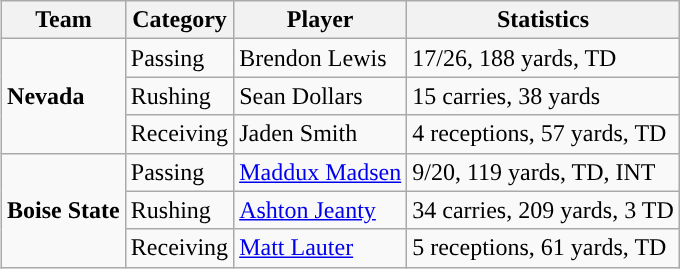<table class="wikitable" style="float: right;">
<tr>
<th>Team</th>
<th>Category</th>
<th>Player</th>
<th>Statistics</th>
</tr>
<tr>
<td rowspan=3><strong>Nevada</strong></td>
<td>Passing</td>
<td>Brendon Lewis</td>
<td>17/26, 188 yards, TD</td>
</tr>
<tr>
<td>Rushing</td>
<td>Sean Dollars</td>
<td>15 carries, 38 yards</td>
</tr>
<tr>
<td>Receiving</td>
<td>Jaden Smith</td>
<td>4 receptions, 57 yards, TD</td>
</tr>
<tr>
<td rowspan=3><strong>Boise State</strong></td>
<td>Passing</td>
<td><a href='#'>Maddux Madsen</a></td>
<td>9/20, 119 yards, TD, INT</td>
</tr>
<tr>
<td>Rushing</td>
<td><a href='#'>Ashton Jeanty</a></td>
<td>34 carries, 209 yards, 3 TD</td>
</tr>
<tr>
<td>Receiving</td>
<td><a href='#'>Matt Lauter</a></td>
<td>5 receptions, 61 yards, TD</td>
</tr>
</table>
